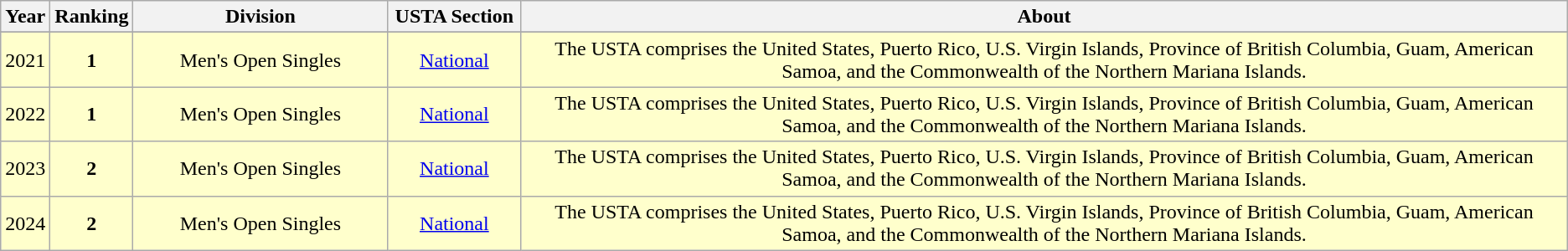<table class="sortable wikitable" style="font-size:100%; text-align: center;">
<tr>
<th style="width:10px">Year</th>
<th style="width:05px">Ranking</th>
<th style="width:200px">Division</th>
<th style="width:100px">USTA Section</th>
<th style="width:850px">About</th>
</tr>
<tr style="background:#cfc;">
</tr>
<tr style="background:#ffc;">
<td>2021</td>
<td><strong>1</strong></td>
<td>Men's Open Singles</td>
<td><a href='#'>National</a></td>
<td>The USTA comprises the United States, Puerto Rico, U.S. Virgin Islands, Province of British Columbia, Guam, American Samoa, and the Commonwealth of the Northern Mariana Islands.</td>
</tr>
<tr style="background:#ffc;">
<td>2022</td>
<td><strong>1</strong></td>
<td>Men's Open Singles</td>
<td><a href='#'>National</a></td>
<td>The USTA comprises the United States, Puerto Rico, U.S. Virgin Islands, Province of British Columbia, Guam, American Samoa, and the Commonwealth of the Northern Mariana Islands.</td>
</tr>
<tr style="background:#ffc;">
<td>2023</td>
<td><strong>2</strong></td>
<td>Men's Open Singles</td>
<td><a href='#'>National</a></td>
<td>The USTA comprises the United States, Puerto Rico, U.S. Virgin Islands, Province of British Columbia, Guam, American Samoa, and the Commonwealth of the Northern Mariana Islands.</td>
</tr>
<tr style="background:#ffc;">
<td>2024</td>
<td><strong>2</strong></td>
<td>Men's Open Singles</td>
<td><a href='#'>National</a></td>
<td>The USTA comprises the United States, Puerto Rico, U.S. Virgin Islands, Province of British Columbia, Guam, American Samoa, and the Commonwealth of the Northern Mariana Islands.</td>
</tr>
</table>
